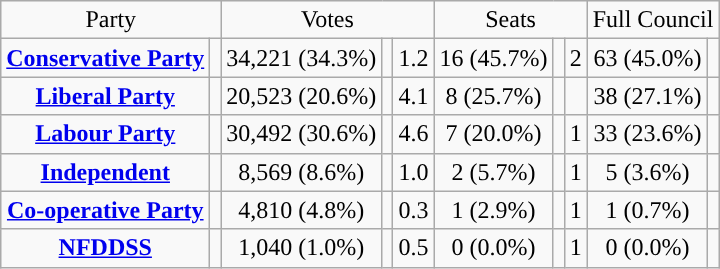<table class=wikitable style="text-align:center;">
<tr>
<td colspan=2>Party</td>
<td colspan=3>Votes</td>
<td colspan=3>Seats</td>
<td colspan=3>Full Council</td>
</tr>
<tr>
<td><strong><a href='#'>Conservative Party</a></strong></td>
<td style="background:"></td>
<td>34,221 (34.3%)</td>
<td></td>
<td> 1.2</td>
<td>16 (45.7%)</td>
<td></td>
<td> 2</td>
<td>63 (45.0%)</td>
<td></td>
</tr>
<tr>
<td><strong><a href='#'>Liberal Party</a></strong></td>
<td style="background:"></td>
<td>20,523 (20.6%)</td>
<td></td>
<td> 4.1</td>
<td>8 (25.7%)</td>
<td></td>
<td></td>
<td>38 (27.1%)</td>
<td></td>
</tr>
<tr>
<td><strong><a href='#'>Labour Party</a></strong></td>
<td style="background:"></td>
<td>30,492 (30.6%)</td>
<td></td>
<td> 4.6</td>
<td>7 (20.0%)</td>
<td></td>
<td> 1</td>
<td>33 (23.6%)</td>
<td></td>
</tr>
<tr>
<td><strong><a href='#'>Independent</a></strong></td>
<td style="background:"></td>
<td>8,569 (8.6%)</td>
<td></td>
<td> 1.0</td>
<td>2 (5.7%)</td>
<td></td>
<td> 1</td>
<td>5 (3.6%)</td>
<td></td>
</tr>
<tr>
<td><strong><a href='#'>Co-operative Party</a></strong></td>
<td style="background:"></td>
<td>4,810 (4.8%)</td>
<td></td>
<td> 0.3</td>
<td>1 (2.9%)</td>
<td></td>
<td> 1</td>
<td>1 (0.7%)</td>
<td></td>
</tr>
<tr>
<td><strong><a href='#'>NFDDSS</a></strong></td>
<td style="background:"></td>
<td>1,040 (1.0%)</td>
<td></td>
<td> 0.5</td>
<td>0 (0.0%)</td>
<td></td>
<td> 1</td>
<td>0 (0.0%)</td>
<td></td>
</tr>
</table>
